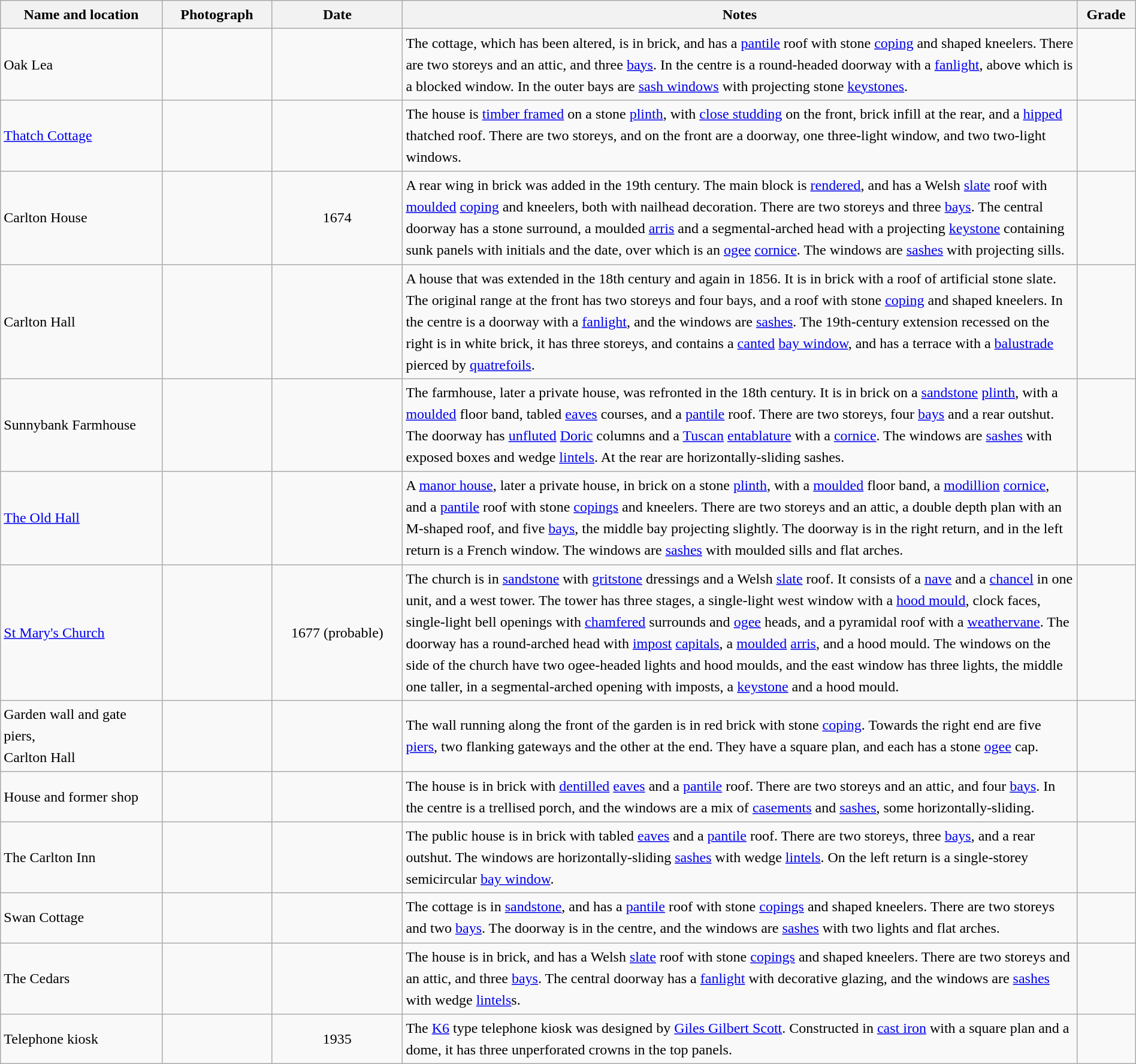<table class="wikitable sortable plainrowheaders" style="width:100%; border:0px; text-align:left; line-height:150%">
<tr>
<th scope="col"  style="width:150px">Name and location</th>
<th scope="col"  style="width:100px" class="unsortable">Photograph</th>
<th scope="col"  style="width:120px">Date</th>
<th scope="col"  style="width:650px" class="unsortable">Notes</th>
<th scope="col"  style="width:50px">Grade</th>
</tr>
<tr>
<td>Oak Lea<br></td>
<td></td>
<td align="center"></td>
<td>The cottage, which has been altered, is in brick, and has a <a href='#'>pantile</a> roof with stone <a href='#'>coping</a> and shaped kneelers.  There are two storeys and an attic, and three <a href='#'>bays</a>.  In the centre is a round-headed doorway with a <a href='#'>fanlight</a>, above which is a blocked window.  In the outer bays are <a href='#'>sash windows</a> with projecting stone <a href='#'>keystones</a>.</td>
<td align="center" ></td>
</tr>
<tr>
<td><a href='#'>Thatch Cottage</a><br></td>
<td></td>
<td align="center"></td>
<td>The house is <a href='#'>timber framed</a> on a stone <a href='#'>plinth</a>, with <a href='#'>close studding</a> on the front, brick infill at the rear, and a <a href='#'>hipped</a> thatched roof.  There are two storeys, and on the front are a doorway, one three-light window, and two two-light windows.</td>
<td align="center" ></td>
</tr>
<tr>
<td>Carlton House<br></td>
<td></td>
<td align="center">1674</td>
<td>A rear wing in brick was added in the 19th century.  The main block is <a href='#'>rendered</a>, and has a Welsh <a href='#'>slate</a> roof with <a href='#'>moulded</a> <a href='#'>coping</a> and kneelers, both with nailhead decoration.  There are two storeys and three <a href='#'>bays</a>.  The central doorway has a stone surround, a moulded <a href='#'>arris</a> and a segmental-arched head with a projecting <a href='#'>keystone</a> containing sunk panels with initials and the date, over which is an <a href='#'>ogee</a> <a href='#'>cornice</a>.  The windows are <a href='#'>sashes</a> with projecting sills.</td>
<td align="center" ></td>
</tr>
<tr>
<td>Carlton Hall<br></td>
<td></td>
<td align="center"></td>
<td>A house that was extended in the 18th century and again in 1856. It is in brick with a roof of artificial stone slate.  The original range at the front has two storeys and four bays, and a roof with stone <a href='#'>coping</a> and shaped kneelers.  In the centre is a doorway with a <a href='#'>fanlight</a>, and the windows are <a href='#'>sashes</a>.  The 19th-century extension recessed on the right is in white brick, it has three storeys, and contains a <a href='#'>canted</a> <a href='#'>bay window</a>, and has a terrace with a <a href='#'>balustrade</a> pierced by <a href='#'>quatrefoils</a>.</td>
<td align="center" ></td>
</tr>
<tr>
<td>Sunnybank Farmhouse<br></td>
<td></td>
<td align="center"></td>
<td>The farmhouse, later a private house, was refronted in the 18th century.  It is in brick on a <a href='#'>sandstone</a> <a href='#'>plinth</a>, with a <a href='#'>moulded</a> floor band, tabled <a href='#'>eaves</a> courses, and a <a href='#'>pantile</a> roof.  There are two storeys, four <a href='#'>bays</a> and a rear outshut.  The doorway has <a href='#'>unfluted</a> <a href='#'>Doric</a> columns and a <a href='#'>Tuscan</a> <a href='#'>entablature</a> with a <a href='#'>cornice</a>.  The windows are <a href='#'>sashes</a> with exposed boxes and wedge <a href='#'>lintels</a>.  At the rear are horizontally-sliding sashes.</td>
<td align="center" ></td>
</tr>
<tr>
<td><a href='#'>The Old Hall</a><br></td>
<td></td>
<td align="center"></td>
<td>A <a href='#'>manor house</a>, later a private house, in brick on a stone <a href='#'>plinth</a>, with a <a href='#'>moulded</a> floor band, a <a href='#'>modillion</a> <a href='#'>cornice</a>, and a <a href='#'>pantile</a> roof with stone <a href='#'>copings</a> and kneelers.  There are two storeys and an attic, a double depth plan with an M-shaped roof, and five <a href='#'>bays</a>, the middle bay projecting slightly.  The doorway is in the right return, and in the left return is a French window.  The windows are <a href='#'>sashes</a> with moulded sills and flat arches.</td>
<td align="center" ></td>
</tr>
<tr>
<td><a href='#'>St Mary's Church</a><br></td>
<td></td>
<td align="center">1677 (probable)</td>
<td>The church is in <a href='#'>sandstone</a> with <a href='#'>gritstone</a> dressings and a Welsh <a href='#'>slate</a> roof.  It consists of a <a href='#'>nave</a> and a <a href='#'>chancel</a> in one unit, and a west tower.  The tower has three stages, a single-light west window with a <a href='#'>hood mould</a>, clock faces, single-light bell openings with <a href='#'>chamfered</a> surrounds and <a href='#'>ogee</a> heads, and a pyramidal roof with a <a href='#'>weathervane</a>.  The doorway has a round-arched head with <a href='#'>impost</a> <a href='#'>capitals</a>, a <a href='#'>moulded</a> <a href='#'>arris</a>, and a hood mould.  The windows on the side of the church have two ogee-headed lights and hood moulds, and the east window has three lights, the middle one taller, in a segmental-arched opening with imposts, a <a href='#'>keystone</a> and a hood mould.</td>
<td align="center" ></td>
</tr>
<tr>
<td>Garden wall and gate piers,<br>Carlton Hall<br></td>
<td></td>
<td align="center"></td>
<td>The wall running along the front of the garden is in red brick with stone <a href='#'>coping</a>.  Towards the right end are five <a href='#'>piers</a>, two flanking gateways and the other at the end.  They have a square plan, and each has a stone <a href='#'>ogee</a> cap.</td>
<td align="center" ></td>
</tr>
<tr>
<td>House and former shop<br></td>
<td></td>
<td align="center"></td>
<td>The house is in brick with <a href='#'>dentilled</a> <a href='#'>eaves</a> and a <a href='#'>pantile</a> roof.  There are two storeys and an attic, and four <a href='#'>bays</a>.  In the centre is a trellised porch, and the windows are a mix of <a href='#'>casements</a> and <a href='#'>sashes</a>, some horizontally-sliding.</td>
<td align="center" ></td>
</tr>
<tr>
<td>The Carlton Inn<br></td>
<td></td>
<td align="center"></td>
<td>The public house is in brick with tabled <a href='#'>eaves</a> and a <a href='#'>pantile</a> roof.  There are two storeys, three <a href='#'>bays</a>, and a rear outshut.  The windows are horizontally-sliding <a href='#'>sashes</a> with wedge <a href='#'>lintels</a>.  On the left return is a single-storey semicircular <a href='#'>bay window</a>.</td>
<td align="center" ></td>
</tr>
<tr>
<td>Swan Cottage<br></td>
<td></td>
<td align="center"></td>
<td>The cottage is in <a href='#'>sandstone</a>, and has a <a href='#'>pantile</a> roof with stone <a href='#'>copings</a> and shaped kneelers.  There are two storeys and two <a href='#'>bays</a>.  The doorway is in the centre, and the windows are <a href='#'>sashes</a> with two lights and flat arches.</td>
<td align="center" ></td>
</tr>
<tr>
<td>The Cedars<br></td>
<td></td>
<td align="center"></td>
<td>The house is in brick,  and has a Welsh <a href='#'>slate</a> roof with stone <a href='#'>copings</a> and shaped kneelers.  There are two storeys and an attic, and three <a href='#'>bays</a>.  The central doorway has a <a href='#'>fanlight</a> with decorative glazing, and the windows are <a href='#'>sashes</a> with wedge <a href='#'>lintels</a>s.</td>
<td align="center" ></td>
</tr>
<tr>
<td>Telephone kiosk<br><small></small></td>
<td></td>
<td align="center">1935</td>
<td>The <a href='#'>K6</a> type telephone kiosk was designed by <a href='#'>Giles Gilbert Scott</a>.  Constructed in <a href='#'>cast iron</a> with a square plan and a dome, it has three unperforated crowns in the top panels.</td>
<td align="center" ></td>
</tr>
<tr>
</tr>
</table>
